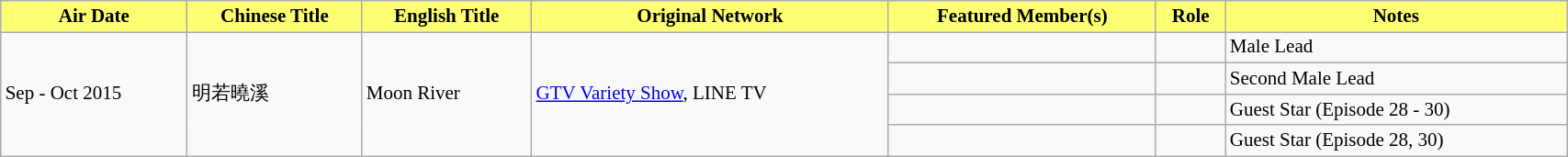<table class="wikitable" style="font-size:14px" text-align="center" width="90%">
<tr>
<th style="background: #FDFF73"><strong>Air Date</strong></th>
<th style="background: #FDFF73"><strong>Chinese Title</strong></th>
<th style="background: #FDFF73"><strong>English Title</strong></th>
<th style="background: #FDFF73"><strong>Original Network</strong></th>
<th style="background: #FDFF73"><strong>Featured Member(s)</strong></th>
<th style="background: #FDFF73"><strong>Role</strong></th>
<th style="background: #FDFF73"><strong>Notes</strong></th>
</tr>
<tr>
<td rowspan="4">Sep - Oct 2015</td>
<td rowspan="4">明若曉溪</td>
<td rowspan="4">Moon River</td>
<td rowspan="4"><a href='#'>GTV Variety Show</a>, LINE TV</td>
<td></td>
<td></td>
<td>Male Lead</td>
</tr>
<tr>
<td></td>
<td></td>
<td>Second Male Lead</td>
</tr>
<tr>
<td></td>
<td></td>
<td>Guest Star (Episode 28 - 30)</td>
</tr>
<tr>
<td></td>
<td></td>
<td>Guest Star (Episode 28, 30)</td>
</tr>
</table>
